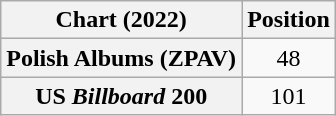<table class="wikitable plainrowheaders sortable" style="text-align:center">
<tr>
<th scope="col">Chart (2022)</th>
<th scope="col">Position</th>
</tr>
<tr>
<th scope="row">Polish Albums (ZPAV)</th>
<td>48</td>
</tr>
<tr>
<th scope="row">US <em>Billboard</em> 200</th>
<td>101</td>
</tr>
</table>
